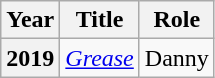<table class="wikitable sortable plainrowheaders">
<tr>
<th>Year</th>
<th>Title</th>
<th>Role</th>
</tr>
<tr>
<th scope="row">2019</th>
<td><em><a href='#'>Grease</a></em></td>
<td>Danny</td>
</tr>
</table>
